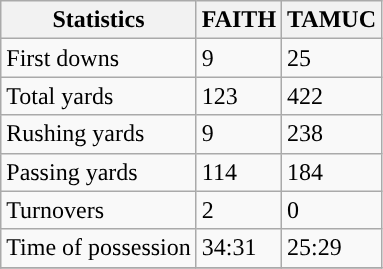<table class="wikitable" style="float: left;">
<tr>
<th>Statistics</th>
<th>FAITH</th>
<th>TAMUC</th>
</tr>
<tr>
<td>First downs</td>
<td>9</td>
<td>25</td>
</tr>
<tr>
<td>Total yards</td>
<td>123</td>
<td>422</td>
</tr>
<tr>
<td>Rushing yards</td>
<td>9</td>
<td>238</td>
</tr>
<tr>
<td>Passing yards</td>
<td>114</td>
<td>184</td>
</tr>
<tr>
<td>Turnovers</td>
<td>2</td>
<td>0</td>
</tr>
<tr>
<td>Time of possession</td>
<td>34:31</td>
<td>25:29</td>
</tr>
<tr>
</tr>
</table>
